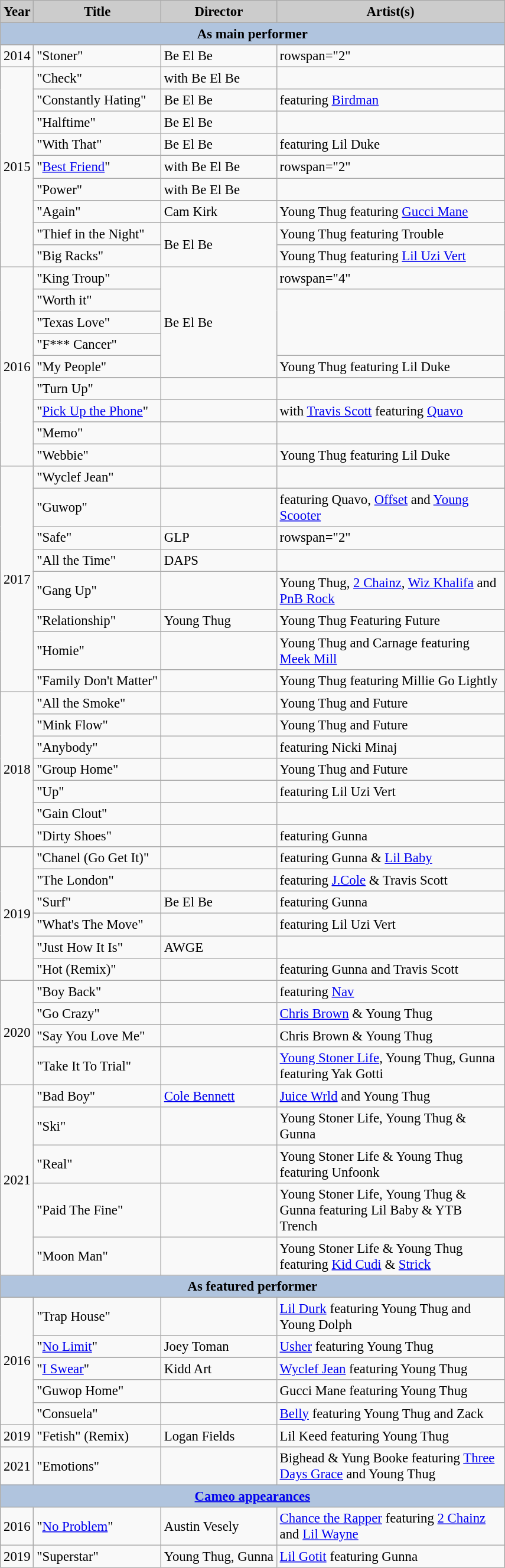<table class="wikitable" style="font-size:95%">
<tr>
<th style="background:#ccc;">Year</th>
<th style="background:#ccc;">Title</th>
<th style="background:#ccc;">Director</th>
<th style="background:#ccc;width:250px">Artist(s)</th>
</tr>
<tr style="text-align:center;">
<th colspan="4" style="background:#B0C4DE;">As main performer</th>
</tr>
<tr>
<td style="text-align:center;">2014</td>
<td>"Stoner"</td>
<td>Be El Be</td>
<td>rowspan="2" </td>
</tr>
<tr>
<td style="text-align:center;" rowspan="9">2015</td>
<td>"Check"</td>
<td>with Be El Be</td>
</tr>
<tr>
<td>"Constantly Hating"</td>
<td>Be El Be</td>
<td>featuring <a href='#'>Birdman</a></td>
</tr>
<tr>
<td>"Halftime"</td>
<td>Be El Be</td>
<td></td>
</tr>
<tr>
<td>"With That"</td>
<td>Be El Be</td>
<td>featuring Lil Duke</td>
</tr>
<tr>
<td>"<a href='#'>Best Friend</a>"</td>
<td>with Be El Be</td>
<td>rowspan="2" </td>
</tr>
<tr>
<td>"Power"</td>
<td>with Be El Be</td>
</tr>
<tr>
<td>"Again"</td>
<td>Cam Kirk</td>
<td>Young Thug featuring <a href='#'>Gucci Mane</a></td>
</tr>
<tr>
<td>"Thief in the Night"</td>
<td rowspan="2">Be El Be</td>
<td>Young Thug featuring Trouble</td>
</tr>
<tr>
<td>"Big Racks"</td>
<td>Young Thug featuring <a href='#'>Lil Uzi Vert</a></td>
</tr>
<tr>
<td style="text-align:center;" rowspan="9">2016</td>
<td>"King Troup"</td>
<td rowspan="5">Be El Be</td>
<td>rowspan="4" </td>
</tr>
<tr>
<td>"Worth it"</td>
</tr>
<tr>
<td>"Texas Love"</td>
</tr>
<tr>
<td>"F*** Cancer"</td>
</tr>
<tr>
<td>"My People"</td>
<td>Young Thug featuring Lil Duke</td>
</tr>
<tr>
<td>"Turn Up"</td>
<td></td>
<td></td>
</tr>
<tr>
<td>"<a href='#'>Pick Up the Phone</a>"</td>
<td></td>
<td>with <a href='#'>Travis Scott</a> featuring <a href='#'>Quavo</a></td>
</tr>
<tr>
<td>"Memo"</td>
<td></td>
<td></td>
</tr>
<tr>
<td>"Webbie"</td>
<td></td>
<td>Young Thug featuring Lil Duke</td>
</tr>
<tr>
<td rowspan="8" style="text-align:center;">2017</td>
<td>"Wyclef Jean"</td>
<td></td>
<td></td>
</tr>
<tr>
<td>"Guwop"</td>
<td></td>
<td>featuring Quavo, <a href='#'>Offset</a> and <a href='#'>Young Scooter</a></td>
</tr>
<tr>
<td>"Safe"</td>
<td>GLP</td>
<td>rowspan="2" </td>
</tr>
<tr>
<td>"All the Time"</td>
<td>DAPS</td>
</tr>
<tr>
<td>"Gang Up"</td>
<td></td>
<td>Young Thug, <a href='#'>2 Chainz</a>, <a href='#'>Wiz Khalifa</a> and <a href='#'>PnB Rock</a></td>
</tr>
<tr>
<td>"Relationship"</td>
<td>Young Thug</td>
<td>Young Thug Featuring Future</td>
</tr>
<tr>
<td>"Homie"</td>
<td></td>
<td>Young Thug and Carnage featuring <a href='#'>Meek Mill</a></td>
</tr>
<tr>
<td>"Family Don't Matter"</td>
<td></td>
<td>Young Thug featuring Millie Go Lightly</td>
</tr>
<tr>
<td rowspan="7" style="text-align:center;">2018</td>
<td>"All the Smoke"</td>
<td></td>
<td>Young Thug and Future</td>
</tr>
<tr>
<td>"Mink Flow"</td>
<td></td>
<td>Young Thug and Future</td>
</tr>
<tr>
<td>"Anybody"</td>
<td></td>
<td>featuring Nicki Minaj</td>
</tr>
<tr>
<td>"Group Home"</td>
<td></td>
<td>Young Thug and Future</td>
</tr>
<tr>
<td>"Up"</td>
<td></td>
<td>featuring Lil Uzi Vert</td>
</tr>
<tr>
<td>"Gain Clout"</td>
<td></td>
<td></td>
</tr>
<tr>
<td>"Dirty Shoes"</td>
<td></td>
<td>featuring Gunna</td>
</tr>
<tr>
<td rowspan="6" style="text-align:center;">2019</td>
<td>"Chanel (Go Get It)"</td>
<td></td>
<td>featuring Gunna & <a href='#'>Lil Baby</a></td>
</tr>
<tr>
<td>"The London"</td>
<td></td>
<td>featuring <a href='#'>J.Cole</a> & Travis Scott</td>
</tr>
<tr 1hd>
<td>"Surf"</td>
<td>Be El Be</td>
<td>featuring Gunna</td>
</tr>
<tr>
<td>"What's The Move"</td>
<td></td>
<td>featuring Lil Uzi Vert</td>
</tr>
<tr>
<td>"Just How It Is"</td>
<td>AWGE</td>
<td></td>
</tr>
<tr>
<td>"Hot (Remix)"</td>
<td></td>
<td>featuring Gunna and Travis Scott</td>
</tr>
<tr>
<td rowspan="4" style="text-align:center;">2020</td>
<td>"Boy Back"</td>
<td></td>
<td>featuring <a href='#'>Nav</a></td>
</tr>
<tr>
<td>"Go Crazy"</td>
<td></td>
<td><a href='#'>Chris Brown</a> & Young Thug</td>
</tr>
<tr>
<td>"Say You Love Me"</td>
<td></td>
<td>Chris Brown & Young Thug</td>
</tr>
<tr>
<td>"Take It To Trial"</td>
<td></td>
<td><a href='#'>Young Stoner Life</a>, Young Thug, Gunna featuring Yak Gotti</td>
</tr>
<tr>
<td rowspan="5" style="text-align:center;">2021</td>
<td>"Bad Boy"</td>
<td><a href='#'>Cole Bennett</a></td>
<td><a href='#'>Juice Wrld</a> and Young Thug</td>
</tr>
<tr>
<td>"Ski"</td>
<td></td>
<td>Young Stoner Life, Young Thug & Gunna</td>
</tr>
<tr>
<td>"Real"</td>
<td></td>
<td>Young Stoner Life & Young Thug featuring Unfoonk</td>
</tr>
<tr>
<td>"Paid The Fine"</td>
<td></td>
<td>Young Stoner Life, Young Thug & Gunna featuring Lil Baby & YTB Trench</td>
</tr>
<tr>
<td>"Moon Man"</td>
<td></td>
<td>Young Stoner Life & Young Thug featuring <a href='#'>Kid Cudi</a> & <a href='#'>Strick</a></td>
</tr>
<tr>
<th colspan="4" style="background:#B0C4DE;">As featured performer</th>
</tr>
<tr>
<td style="text-align:center;" rowspan="5">2016</td>
<td>"Trap House"</td>
<td></td>
<td><a href='#'>Lil Durk</a> featuring Young Thug and Young Dolph</td>
</tr>
<tr>
<td>"<a href='#'>No Limit</a>"</td>
<td>Joey Toman</td>
<td><a href='#'>Usher</a> featuring Young Thug</td>
</tr>
<tr>
<td>"<a href='#'>I Swear</a>"</td>
<td>Kidd Art</td>
<td><a href='#'>Wyclef Jean</a> featuring Young Thug</td>
</tr>
<tr>
<td>"Guwop Home"</td>
<td></td>
<td>Gucci Mane featuring Young Thug</td>
</tr>
<tr>
<td>"Consuela"</td>
<td></td>
<td><a href='#'>Belly</a> featuring Young Thug and Zack</td>
</tr>
<tr>
<td>2019</td>
<td>"Fetish" (Remix)</td>
<td>Logan Fields</td>
<td>Lil Keed featuring Young Thug</td>
</tr>
<tr>
<td>2021</td>
<td>"Emotions"</td>
<td></td>
<td>Bighead & Yung Booke featuring <a href='#'>Three Days Grace</a> and Young Thug</td>
</tr>
<tr>
<th colspan="4" style="background:#B0C4DE;"><a href='#'>Cameo appearances</a></th>
</tr>
<tr>
<td>2016</td>
<td>"<a href='#'>No Problem</a>"</td>
<td>Austin Vesely</td>
<td><a href='#'>Chance the Rapper</a> featuring <a href='#'>2 Chainz</a> and <a href='#'>Lil Wayne</a></td>
</tr>
<tr>
<td>2019</td>
<td>"Superstar"</td>
<td>Young Thug, Gunna</td>
<td><a href='#'>Lil Gotit</a> featuring Gunna</td>
</tr>
</table>
